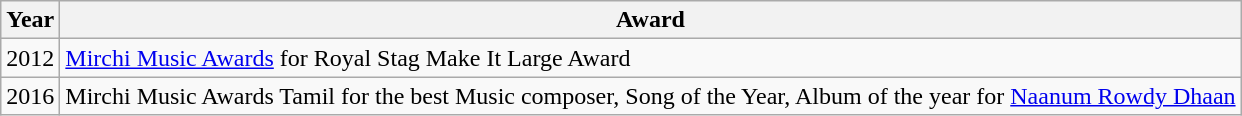<table class="wikitable sortable">
<tr>
<th scope="col">Year</th>
<th scope="col">Award</th>
</tr>
<tr>
<td>2012</td>
<td><a href='#'>Mirchi Music Awards</a> for Royal Stag Make It Large Award</td>
</tr>
<tr>
<td>2016</td>
<td>Mirchi Music Awards Tamil for the best Music composer, Song of the Year, Album of the year for <a href='#'>Naanum Rowdy Dhaan</a></td>
</tr>
</table>
